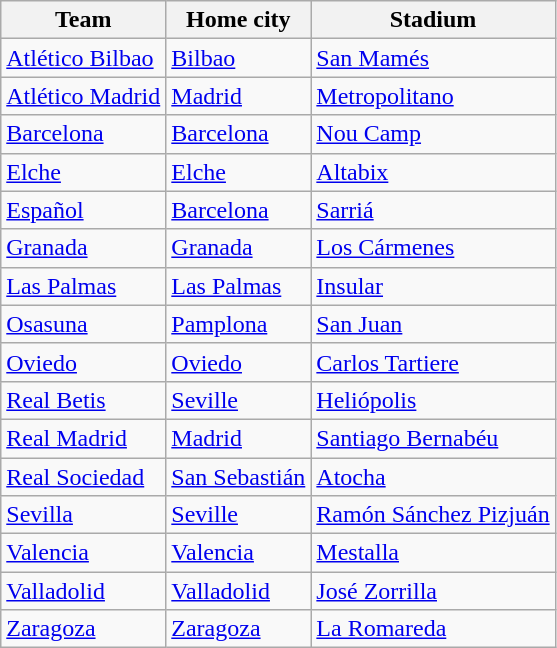<table class="wikitable sortable" style="text-align: left;">
<tr>
<th>Team</th>
<th>Home city</th>
<th>Stadium</th>
</tr>
<tr>
<td><a href='#'>Atlético Bilbao</a></td>
<td><a href='#'>Bilbao</a></td>
<td><a href='#'>San Mamés</a></td>
</tr>
<tr>
<td><a href='#'>Atlético Madrid</a></td>
<td><a href='#'>Madrid</a></td>
<td><a href='#'>Metropolitano</a></td>
</tr>
<tr>
<td><a href='#'>Barcelona</a></td>
<td><a href='#'>Barcelona</a></td>
<td><a href='#'>Nou Camp</a></td>
</tr>
<tr>
<td><a href='#'>Elche</a></td>
<td><a href='#'>Elche</a></td>
<td><a href='#'>Altabix</a></td>
</tr>
<tr>
<td><a href='#'>Español</a></td>
<td><a href='#'>Barcelona</a></td>
<td><a href='#'>Sarriá</a></td>
</tr>
<tr>
<td><a href='#'>Granada</a></td>
<td><a href='#'>Granada</a></td>
<td><a href='#'>Los Cármenes</a></td>
</tr>
<tr>
<td><a href='#'>Las Palmas</a></td>
<td><a href='#'>Las Palmas</a></td>
<td><a href='#'>Insular</a></td>
</tr>
<tr>
<td><a href='#'>Osasuna</a></td>
<td><a href='#'>Pamplona</a></td>
<td><a href='#'>San Juan</a></td>
</tr>
<tr>
<td><a href='#'>Oviedo</a></td>
<td><a href='#'>Oviedo</a></td>
<td><a href='#'>Carlos Tartiere</a></td>
</tr>
<tr>
<td><a href='#'>Real Betis</a></td>
<td><a href='#'>Seville</a></td>
<td><a href='#'>Heliópolis</a></td>
</tr>
<tr>
<td><a href='#'>Real Madrid</a></td>
<td><a href='#'>Madrid</a></td>
<td><a href='#'>Santiago Bernabéu</a></td>
</tr>
<tr>
<td><a href='#'>Real Sociedad</a></td>
<td><a href='#'>San Sebastián</a></td>
<td><a href='#'>Atocha</a></td>
</tr>
<tr>
<td><a href='#'>Sevilla</a></td>
<td><a href='#'>Seville</a></td>
<td><a href='#'>Ramón Sánchez Pizjuán</a></td>
</tr>
<tr>
<td><a href='#'>Valencia</a></td>
<td><a href='#'>Valencia</a></td>
<td><a href='#'>Mestalla</a></td>
</tr>
<tr>
<td><a href='#'>Valladolid</a></td>
<td><a href='#'>Valladolid</a></td>
<td><a href='#'>José Zorrilla</a></td>
</tr>
<tr>
<td><a href='#'>Zaragoza</a></td>
<td><a href='#'>Zaragoza</a></td>
<td><a href='#'>La Romareda</a></td>
</tr>
</table>
